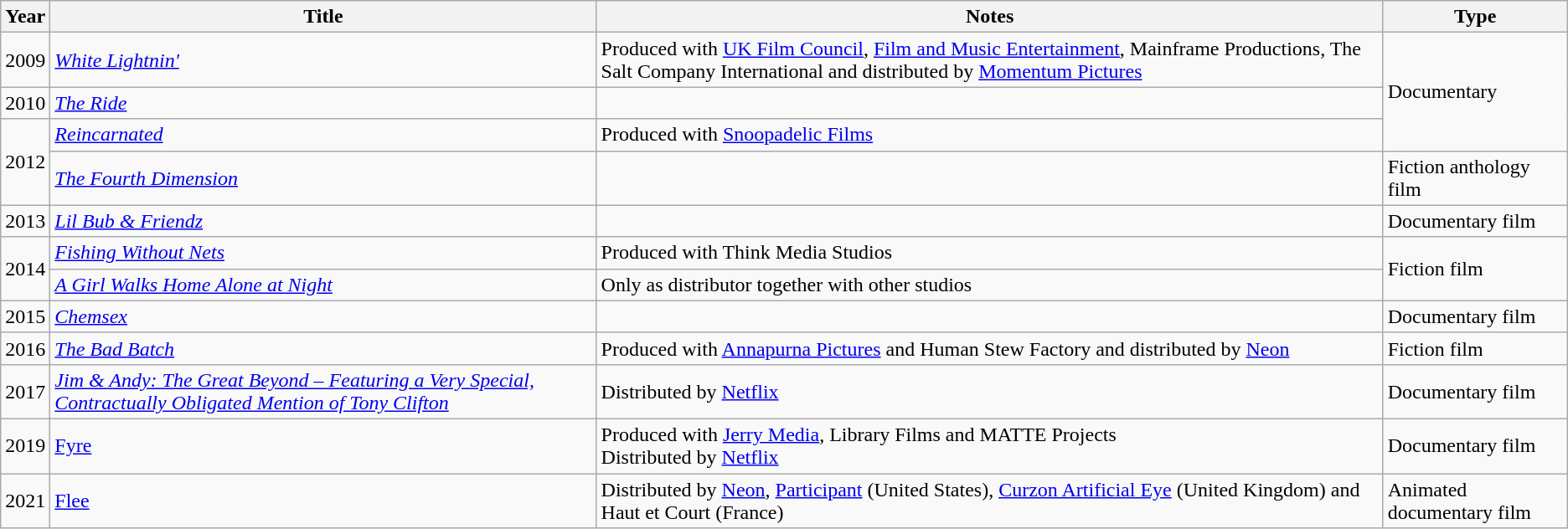<table class="wikitable sortable">
<tr>
<th>Year</th>
<th>Title</th>
<th>Notes</th>
<th>Type</th>
</tr>
<tr>
<td>2009</td>
<td><em><a href='#'>White Lightnin'</a></em></td>
<td>Produced with <a href='#'>UK Film Council</a>, <a href='#'>Film and Music Entertainment</a>, Mainframe Productions, The Salt Company International and distributed by <a href='#'>Momentum Pictures</a></td>
<td rowspan="3">Documentary</td>
</tr>
<tr>
<td>2010</td>
<td><em><a href='#'>The Ride</a></em></td>
<td></td>
</tr>
<tr>
<td rowspan="2">2012</td>
<td><em><a href='#'>Reincarnated</a></em></td>
<td>Produced with <a href='#'>Snoopadelic Films</a></td>
</tr>
<tr>
<td><em><a href='#'>The Fourth Dimension</a></em></td>
<td></td>
<td>Fiction anthology film</td>
</tr>
<tr>
<td>2013</td>
<td><em><a href='#'>Lil Bub & Friendz</a></em></td>
<td></td>
<td>Documentary film</td>
</tr>
<tr>
<td rowspan="2">2014</td>
<td><em><a href='#'>Fishing Without Nets</a></em></td>
<td>Produced with Think Media Studios</td>
<td rowspan="2">Fiction film</td>
</tr>
<tr>
<td><em><a href='#'>A Girl Walks Home Alone at Night</a></em></td>
<td>Only as distributor together with other studios</td>
</tr>
<tr>
<td>2015</td>
<td><em><a href='#'>Chemsex</a></em></td>
<td></td>
<td>Documentary film</td>
</tr>
<tr>
<td>2016</td>
<td><em><a href='#'>The Bad Batch</a></em></td>
<td>Produced with <a href='#'>Annapurna Pictures</a> and Human Stew Factory and distributed by <a href='#'>Neon</a></td>
<td>Fiction film</td>
</tr>
<tr>
<td>2017</td>
<td><em><a href='#'>Jim & Andy: The Great Beyond – Featuring a Very Special, Contractually Obligated Mention of Tony Clifton</a></em></td>
<td>Distributed by <a href='#'>Netflix</a></td>
<td>Documentary film</td>
</tr>
<tr>
<td>2019</td>
<td><a href='#'>Fyre</a></td>
<td>Produced with <a href='#'>Jerry Media</a>, Library Films and MATTE Projects<br>Distributed by <a href='#'>Netflix</a></td>
<td>Documentary film</td>
</tr>
<tr>
<td>2021</td>
<td><a href='#'>Flee</a></td>
<td>Distributed by <a href='#'>Neon</a>, <a href='#'>Participant</a> (United States), <a href='#'>Curzon Artificial Eye</a> (United Kingdom) and Haut et Court (France)</td>
<td>Animated documentary film</td>
</tr>
</table>
